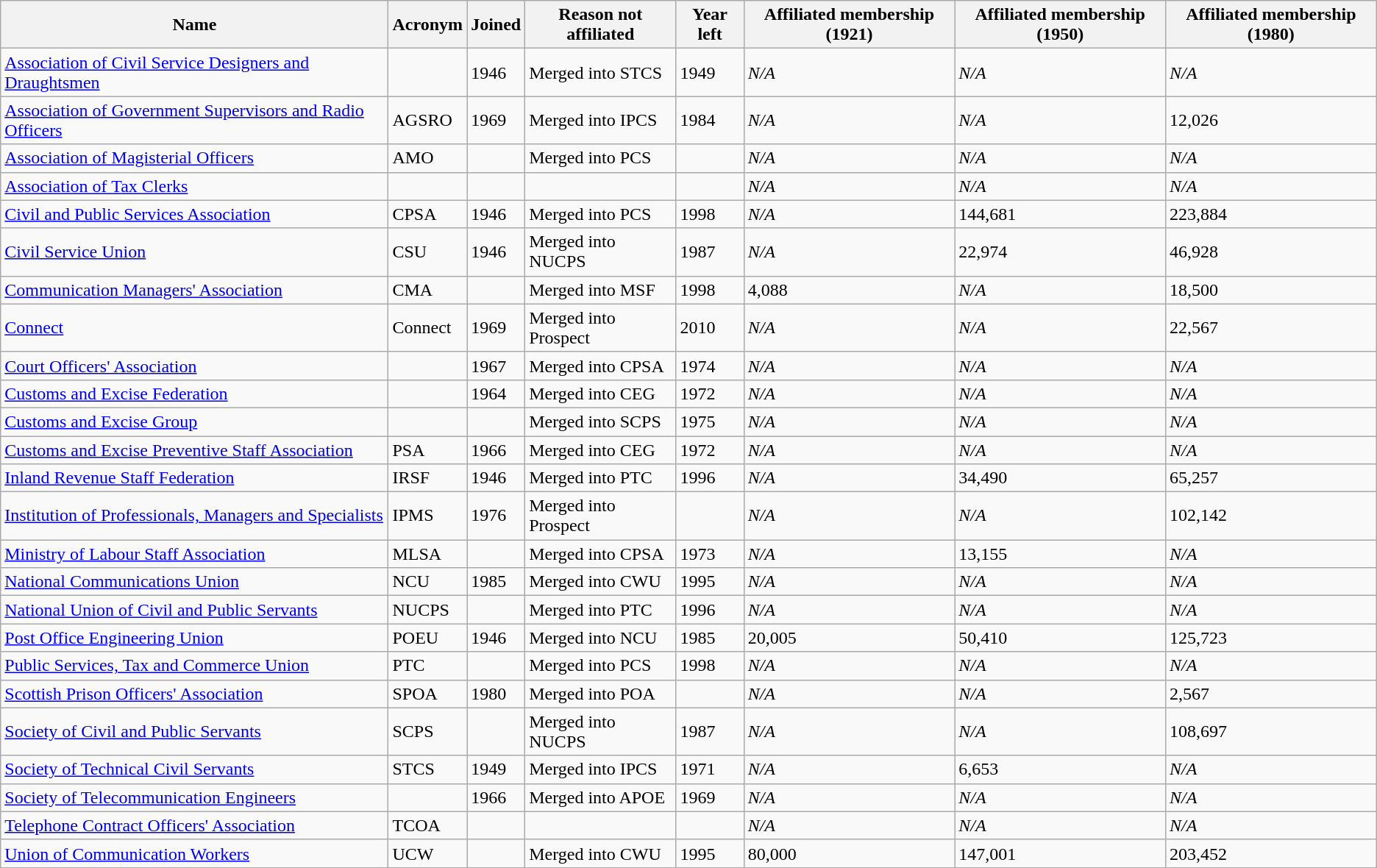<table class="wikitable sortable">
<tr>
<th>Name</th>
<th>Acronym</th>
<th>Joined</th>
<th>Reason not affiliated</th>
<th>Year left</th>
<th>Affiliated membership (1921)</th>
<th>Affiliated membership (1950)</th>
<th>Affiliated membership (1980)</th>
</tr>
<tr>
<td><a href='#'>Association of Civil Service Designers and Draughtsmen</a></td>
<td></td>
<td>1946</td>
<td>Merged into STCS</td>
<td>1949</td>
<td><em>N/A</em></td>
<td><em>N/A</em></td>
<td><em>N/A</em></td>
</tr>
<tr>
<td><a href='#'>Association of Government Supervisors and Radio Officers</a></td>
<td>AGSRO</td>
<td>1969</td>
<td>Merged into IPCS</td>
<td>1984</td>
<td><em>N/A</em></td>
<td><em>N/A</em></td>
<td>12,026</td>
</tr>
<tr>
<td><a href='#'>Association of Magisterial Officers</a></td>
<td>AMO</td>
<td></td>
<td>Merged into PCS</td>
<td></td>
<td><em>N/A</em></td>
<td><em>N/A</em></td>
<td><em>N/A</em></td>
</tr>
<tr>
<td><a href='#'>Association of Tax Clerks</a></td>
<td></td>
<td></td>
<td></td>
<td></td>
<td><em>N/A</em></td>
<td><em>N/A</em></td>
<td><em>N/A</em></td>
</tr>
<tr>
<td><a href='#'>Civil and Public Services Association</a></td>
<td>CPSA</td>
<td>1946</td>
<td>Merged into PCS</td>
<td>1998</td>
<td><em>N/A</em></td>
<td>144,681</td>
<td>223,884</td>
</tr>
<tr>
<td><a href='#'>Civil Service Union</a></td>
<td>CSU</td>
<td>1946</td>
<td>Merged into NUCPS</td>
<td>1987</td>
<td><em>N/A</em></td>
<td>22,974</td>
<td>46,928</td>
</tr>
<tr>
<td><a href='#'>Communication Managers' Association</a></td>
<td>CMA</td>
<td></td>
<td>Merged into MSF</td>
<td>1998</td>
<td>4,088</td>
<td><em>N/A</em></td>
<td>18,500</td>
</tr>
<tr>
<td><a href='#'>Connect</a></td>
<td>Connect</td>
<td>1969</td>
<td>Merged into Prospect</td>
<td>2010</td>
<td><em>N/A</em></td>
<td><em>N/A</em></td>
<td>22,567</td>
</tr>
<tr>
<td><a href='#'>Court Officers' Association</a></td>
<td></td>
<td>1967</td>
<td>Merged into CPSA</td>
<td>1974</td>
<td><em>N/A</em></td>
<td><em>N/A</em></td>
<td><em>N/A</em></td>
</tr>
<tr>
<td><a href='#'>Customs and Excise Federation</a></td>
<td></td>
<td>1964</td>
<td>Merged into CEG</td>
<td>1972</td>
<td><em>N/A</em></td>
<td><em>N/A</em></td>
<td><em>N/A</em></td>
</tr>
<tr>
<td><a href='#'>Customs and Excise Group</a></td>
<td></td>
<td></td>
<td>Merged into SCPS</td>
<td>1975</td>
<td><em>N/A</em></td>
<td><em>N/A</em></td>
<td><em>N/A</em></td>
</tr>
<tr>
<td><a href='#'>Customs and Excise Preventive Staff Association</a></td>
<td>PSA</td>
<td>1966</td>
<td>Merged into CEG</td>
<td>1972</td>
<td><em>N/A</em></td>
<td><em>N/A</em></td>
<td><em>N/A</em></td>
</tr>
<tr>
<td><a href='#'>Inland Revenue Staff Federation</a></td>
<td>IRSF</td>
<td>1946</td>
<td>Merged into PTC</td>
<td>1996</td>
<td><em>N/A</em></td>
<td>34,490</td>
<td>65,257</td>
</tr>
<tr>
<td><a href='#'>Institution of Professionals, Managers and Specialists</a></td>
<td>IPMS</td>
<td>1976</td>
<td>Merged into Prospect</td>
<td></td>
<td><em>N/A</em></td>
<td><em>N/A</em></td>
<td>102,142</td>
</tr>
<tr>
<td><a href='#'>Ministry of Labour Staff Association</a></td>
<td>MLSA</td>
<td></td>
<td>Merged into CPSA</td>
<td>1973</td>
<td><em>N/A</em></td>
<td>13,155</td>
<td><em>N/A</em></td>
</tr>
<tr>
<td><a href='#'>National Communications Union</a></td>
<td>NCU</td>
<td>1985</td>
<td>Merged into CWU</td>
<td>1995</td>
<td><em>N/A</em></td>
<td><em>N/A</em></td>
<td><em>N/A</em></td>
</tr>
<tr>
<td><a href='#'>National Union of Civil and Public Servants</a></td>
<td>NUCPS</td>
<td></td>
<td>Merged into PTC</td>
<td>1996</td>
<td><em>N/A</em></td>
<td><em>N/A</em></td>
<td><em>N/A</em></td>
</tr>
<tr>
<td><a href='#'>Post Office Engineering Union</a></td>
<td>POEU</td>
<td>1946</td>
<td>Merged into NCU</td>
<td>1985</td>
<td>20,005</td>
<td>50,410</td>
<td>125,723</td>
</tr>
<tr>
<td><a href='#'>Public Services, Tax and Commerce Union</a></td>
<td>PTC</td>
<td></td>
<td>Merged into PCS</td>
<td>1998</td>
<td><em>N/A</em></td>
<td><em>N/A</em></td>
<td><em>N/A</em></td>
</tr>
<tr>
<td><a href='#'>Scottish Prison Officers' Association</a></td>
<td>SPOA</td>
<td>1980</td>
<td>Merged into POA</td>
<td></td>
<td><em>N/A</em></td>
<td><em>N/A</em></td>
<td>2,567</td>
</tr>
<tr>
<td><a href='#'>Society of Civil and Public Servants</a></td>
<td>SCPS</td>
<td></td>
<td>Merged into NUCPS</td>
<td>1987</td>
<td><em>N/A</em></td>
<td><em>N/A</em></td>
<td>108,697</td>
</tr>
<tr>
<td><a href='#'>Society of Technical Civil Servants</a></td>
<td>STCS</td>
<td>1949</td>
<td>Merged into IPCS</td>
<td>1971</td>
<td><em>N/A</em></td>
<td>6,653</td>
<td><em>N/A</em></td>
</tr>
<tr>
<td><a href='#'>Society of Telecommunication Engineers</a></td>
<td></td>
<td>1966</td>
<td>Merged into APOE</td>
<td>1969</td>
<td><em>N/A</em></td>
<td><em>N/A</em></td>
<td><em>N/A</em></td>
</tr>
<tr>
<td><a href='#'>Telephone Contract Officers' Association</a></td>
<td>TCOA</td>
<td></td>
<td></td>
<td></td>
<td><em>N/A</em></td>
<td><em>N/A</em></td>
<td><em>N/A</em></td>
</tr>
<tr>
<td><a href='#'>Union of Communication Workers</a></td>
<td>UCW</td>
<td></td>
<td>Merged into CWU</td>
<td>1995</td>
<td>80,000</td>
<td>147,001</td>
<td>203,452</td>
</tr>
</table>
